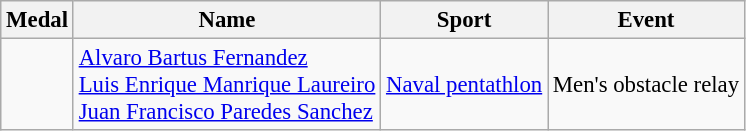<table class="wikitable sortable" style="font-size: 95%;">
<tr>
<th>Medal</th>
<th>Name</th>
<th>Sport</th>
<th>Event</th>
</tr>
<tr>
<td></td>
<td><a href='#'>Alvaro Bartus Fernandez</a><br><a href='#'>Luis Enrique Manrique Laureiro</a><br><a href='#'>Juan Francisco Paredes Sanchez</a></td>
<td><a href='#'>Naval pentathlon</a></td>
<td>Men's obstacle relay</td>
</tr>
</table>
